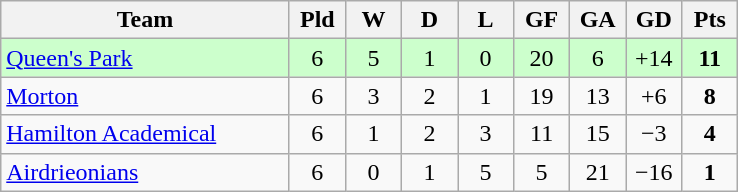<table class="wikitable" style="text-align: center;">
<tr>
<th width=185>Team</th>
<th width=30>Pld</th>
<th width=30>W</th>
<th width=30>D</th>
<th width=30>L</th>
<th width=30>GF</th>
<th width=30>GA</th>
<th width=30>GD</th>
<th width=30>Pts</th>
</tr>
<tr bgcolor=#ccffcc>
<td align=left><a href='#'>Queen's Park</a></td>
<td>6</td>
<td>5</td>
<td>1</td>
<td>0</td>
<td>20</td>
<td>6</td>
<td>+14</td>
<td><strong>11</strong></td>
</tr>
<tr>
<td align=left><a href='#'>Morton</a></td>
<td>6</td>
<td>3</td>
<td>2</td>
<td>1</td>
<td>19</td>
<td>13</td>
<td>+6</td>
<td><strong>8</strong></td>
</tr>
<tr>
<td align=left><a href='#'>Hamilton Academical</a></td>
<td>6</td>
<td>1</td>
<td>2</td>
<td>3</td>
<td>11</td>
<td>15</td>
<td>−3</td>
<td><strong>4</strong></td>
</tr>
<tr>
<td align=left><a href='#'>Airdrieonians</a></td>
<td>6</td>
<td>0</td>
<td>1</td>
<td>5</td>
<td>5</td>
<td>21</td>
<td>−16</td>
<td><strong>1</strong></td>
</tr>
</table>
